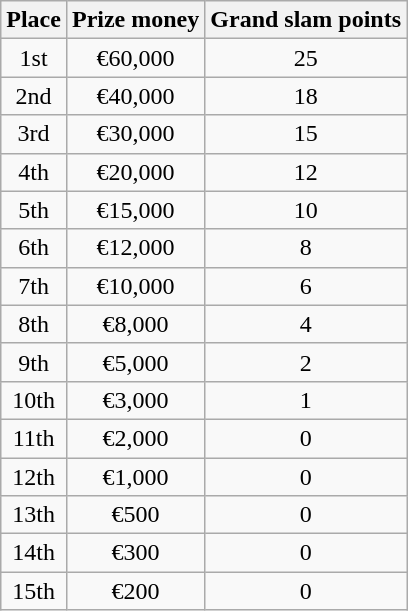<table class="wikitable" style="text-align:center;">
<tr>
<th>Place</th>
<th>Prize money</th>
<th>Grand slam points</th>
</tr>
<tr>
<td>1st</td>
<td>€60,000</td>
<td>25</td>
</tr>
<tr>
<td>2nd</td>
<td>€40,000</td>
<td>18</td>
</tr>
<tr>
<td>3rd</td>
<td>€30,000</td>
<td>15</td>
</tr>
<tr>
<td>4th</td>
<td>€20,000</td>
<td>12</td>
</tr>
<tr>
<td>5th</td>
<td>€15,000</td>
<td>10</td>
</tr>
<tr>
<td>6th</td>
<td>€12,000</td>
<td>8</td>
</tr>
<tr>
<td>7th</td>
<td>€10,000</td>
<td>6</td>
</tr>
<tr>
<td>8th</td>
<td>€8,000</td>
<td>4</td>
</tr>
<tr>
<td>9th</td>
<td>€5,000</td>
<td>2</td>
</tr>
<tr>
<td>10th</td>
<td>€3,000</td>
<td>1</td>
</tr>
<tr>
<td>11th</td>
<td>€2,000</td>
<td>0</td>
</tr>
<tr>
<td>12th</td>
<td>€1,000</td>
<td>0</td>
</tr>
<tr>
<td>13th</td>
<td>€500</td>
<td>0</td>
</tr>
<tr>
<td>14th</td>
<td>€300</td>
<td>0</td>
</tr>
<tr>
<td>15th</td>
<td>€200</td>
<td>0</td>
</tr>
</table>
